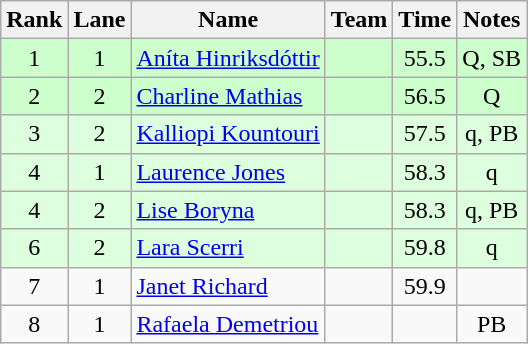<table class="wikitable sortable" style="text-align:center">
<tr>
<th>Rank</th>
<th>Lane</th>
<th>Name</th>
<th>Team</th>
<th>Time</th>
<th>Notes</th>
</tr>
<tr bgcolor=ccffcc>
<td>1</td>
<td>1</td>
<td align="left"><a href='#'>Aníta Hinriksdóttir</a></td>
<td align=left></td>
<td>55.5</td>
<td>Q, SB</td>
</tr>
<tr bgcolor=ccffcc>
<td>2</td>
<td>2</td>
<td align="left"><a href='#'>Charline Mathias</a></td>
<td align=left></td>
<td>56.5</td>
<td>Q</td>
</tr>
<tr bgcolor=ddffdd>
<td>3</td>
<td>2</td>
<td align="left"><a href='#'>Kalliopi Kountouri</a></td>
<td align=left></td>
<td>57.5</td>
<td>q, PB</td>
</tr>
<tr bgcolor=ddffdd>
<td>4</td>
<td>1</td>
<td align="left"><a href='#'>Laurence Jones</a></td>
<td align=left></td>
<td>58.3</td>
<td>q</td>
</tr>
<tr bgcolor=ddffdd>
<td>4</td>
<td>2</td>
<td align="left"><a href='#'>Lise Boryna</a></td>
<td align=left></td>
<td>58.3</td>
<td>q, PB</td>
</tr>
<tr bgcolor=ddffdd>
<td>6</td>
<td>2</td>
<td align="left"><a href='#'>Lara Scerri</a></td>
<td align=left></td>
<td>59.8</td>
<td>q</td>
</tr>
<tr>
<td>7</td>
<td>1</td>
<td align="left"><a href='#'>Janet Richard</a></td>
<td align="left"></td>
<td>59.9</td>
<td></td>
</tr>
<tr>
<td>8</td>
<td>1</td>
<td align="left"><a href='#'>Rafaela Demetriou</a></td>
<td align="left"></td>
<td></td>
<td>PB</td>
</tr>
</table>
